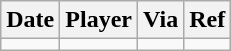<table class="wikitable">
<tr>
<th>Date</th>
<th>Player</th>
<th>Via</th>
<th>Ref</th>
</tr>
<tr>
<td></td>
<td></td>
<td></td>
<td></td>
</tr>
</table>
